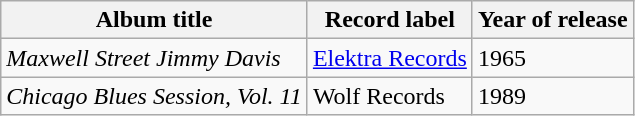<table class="wikitable sortable">
<tr>
<th>Album title</th>
<th>Record label</th>
<th>Year of release</th>
</tr>
<tr>
<td><em>Maxwell Street Jimmy Davis</em></td>
<td><a href='#'>Elektra Records</a></td>
<td>1965</td>
</tr>
<tr>
<td><em>Chicago Blues Session, Vol. 11</em></td>
<td>Wolf Records</td>
<td>1989</td>
</tr>
</table>
